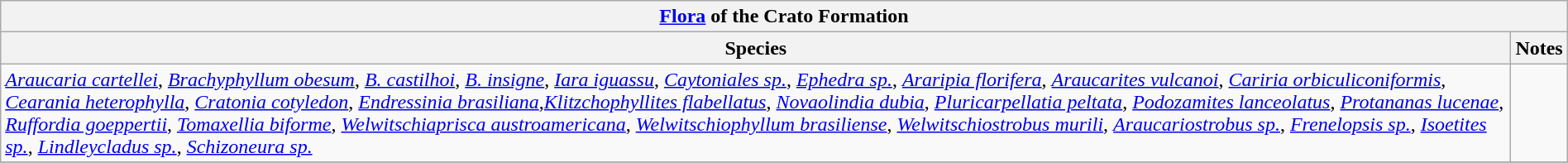<table class="wikitable" align="center" width="100%">
<tr>
<th colspan="2" style="text-align:center"><strong><a href='#'>Flora</a> of the Crato Formation</strong></th>
</tr>
<tr>
<th>Species</th>
<th>Notes</th>
</tr>
<tr>
<td><em><a href='#'>Araucaria cartellei</a></em>, <em><a href='#'>Brachyphyllum obesum</a></em>, <em><a href='#'>B. castilhoi</a></em>, <em><a href='#'>B. insigne</a></em>, <em><a href='#'>Iara iguassu</a></em>, <em><a href='#'>Caytoniales sp.</a></em>, <em><a href='#'>Ephedra sp.</a></em>, <em><a href='#'>Araripia florifera</a></em>, <em><a href='#'>Araucarites vulcanoi</a></em>, <em><a href='#'>Cariria orbiculiconiformis</a></em>, <em><a href='#'>Cearania heterophylla</a></em>, <em><a href='#'>Cratonia cotyledon</a></em>, <em><a href='#'>Endressinia brasiliana</a></em>,<em><a href='#'>Klitzchophyllites flabellatus</a></em>, <em><a href='#'>Novaolindia dubia</a></em>, <em><a href='#'>Pluricarpellatia peltata</a></em>, <em><a href='#'>Podozamites lanceolatus</a></em>, <em><a href='#'>Protananas lucenae</a></em>, <em><a href='#'>Ruffordia goeppertii</a></em>, <em><a href='#'>Tomaxellia biforme</a></em>, <em><a href='#'>Welwitschiaprisca austroamericana</a></em>, <em><a href='#'>Welwitschiophyllum brasiliense</a></em>, <em><a href='#'>Welwitschiostrobus murili</a></em>, <em><a href='#'>Araucariostrobus sp.</a></em>, <em><a href='#'>Frenelopsis sp.</a></em>, <em><a href='#'>Isoetites sp.</a></em>, <em><a href='#'>Lindleycladus sp.</a></em>, <em><a href='#'>Schizoneura sp.</a></em></td>
<td></td>
</tr>
<tr>
</tr>
</table>
